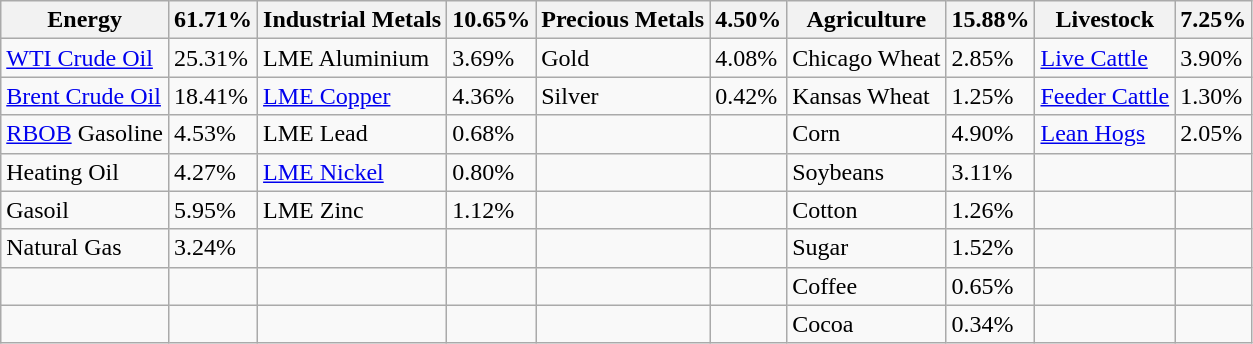<table class="wikitable">
<tr>
<th>Energy</th>
<th>61.71%</th>
<th>Industrial Metals</th>
<th>10.65%</th>
<th>Precious Metals</th>
<th>4.50%</th>
<th>Agriculture</th>
<th>15.88%</th>
<th>Livestock</th>
<th>7.25%</th>
</tr>
<tr>
<td><a href='#'>WTI Crude Oil</a></td>
<td>25.31%</td>
<td>LME Aluminium</td>
<td>3.69%</td>
<td>Gold</td>
<td>4.08%</td>
<td>Chicago Wheat</td>
<td>2.85%</td>
<td><a href='#'>Live Cattle</a></td>
<td>3.90%</td>
</tr>
<tr>
<td><a href='#'>Brent Crude Oil</a></td>
<td>18.41%</td>
<td><a href='#'>LME Copper</a></td>
<td>4.36%</td>
<td>Silver</td>
<td>0.42%</td>
<td>Kansas Wheat</td>
<td>1.25%</td>
<td><a href='#'>Feeder Cattle</a></td>
<td>1.30%</td>
</tr>
<tr>
<td><a href='#'>RBOB</a> Gasoline</td>
<td>4.53%</td>
<td>LME Lead</td>
<td>0.68%</td>
<td></td>
<td></td>
<td>Corn</td>
<td>4.90%</td>
<td><a href='#'>Lean Hogs</a></td>
<td>2.05%</td>
</tr>
<tr>
<td>Heating Oil</td>
<td>4.27%</td>
<td><a href='#'>LME Nickel</a></td>
<td>0.80%</td>
<td></td>
<td></td>
<td>Soybeans</td>
<td>3.11%</td>
<td></td>
<td></td>
</tr>
<tr>
<td>Gasoil</td>
<td>5.95%</td>
<td>LME Zinc</td>
<td>1.12%</td>
<td></td>
<td></td>
<td>Cotton</td>
<td>1.26%</td>
<td></td>
<td></td>
</tr>
<tr>
<td>Natural Gas</td>
<td>3.24%</td>
<td></td>
<td></td>
<td></td>
<td></td>
<td>Sugar</td>
<td>1.52%</td>
<td></td>
<td></td>
</tr>
<tr>
<td></td>
<td></td>
<td></td>
<td></td>
<td></td>
<td></td>
<td>Coffee</td>
<td>0.65%</td>
<td></td>
<td></td>
</tr>
<tr>
<td></td>
<td></td>
<td></td>
<td></td>
<td></td>
<td></td>
<td>Cocoa</td>
<td>0.34%</td>
<td></td>
<td></td>
</tr>
</table>
